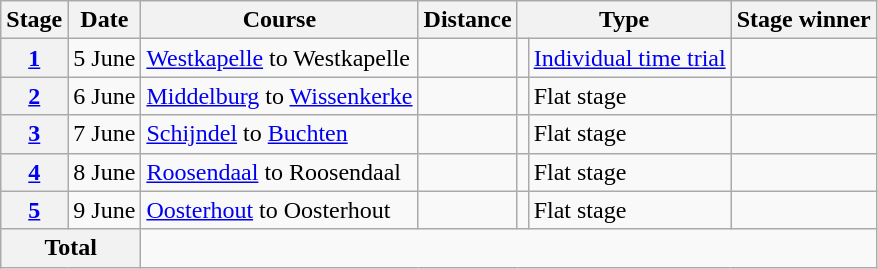<table class="wikitable">
<tr>
<th scope="col">Stage</th>
<th scope="col">Date</th>
<th scope="col">Course</th>
<th scope="col">Distance</th>
<th scope="col" colspan="2">Type</th>
<th scope="col">Stage winner</th>
</tr>
<tr>
<th scope="row" style="text-align:center;"><a href='#'>1</a></th>
<td style="text-align:center;">5 June</td>
<td><a href='#'>Westkapelle</a> to Westkapelle</td>
<td style="text-align:center;"></td>
<td></td>
<td><a href='#'>Individual time trial</a></td>
<td></td>
</tr>
<tr>
<th scope="row" style="text-align:center;"><a href='#'>2</a></th>
<td style="text-align:center;">6 June</td>
<td><a href='#'>Middelburg</a> to <a href='#'>Wissenkerke</a></td>
<td style="text-align:center;"></td>
<td></td>
<td>Flat stage</td>
<td></td>
</tr>
<tr>
<th scope="row" style="text-align:center;"><a href='#'>3</a></th>
<td style="text-align:center;">7 June</td>
<td><a href='#'>Schijndel</a> to <a href='#'>Buchten</a></td>
<td style="text-align:center;"></td>
<td></td>
<td>Flat stage</td>
<td></td>
</tr>
<tr>
<th scope="row" style="text-align:center;"><a href='#'>4</a></th>
<td style="text-align:center;">8 June</td>
<td><a href='#'>Roosendaal</a> to Roosendaal</td>
<td style="text-align:center;"></td>
<td></td>
<td>Flat stage</td>
<td></td>
</tr>
<tr>
<th scope="row" style="text-align:center;"><a href='#'>5</a></th>
<td style="text-align:center;">9 June</td>
<td><a href='#'>Oosterhout</a> to Oosterhout</td>
<td style="text-align:center;"></td>
<td></td>
<td>Flat stage</td>
<td></td>
</tr>
<tr>
<th colspan="2">Total</th>
<td colspan="5" style="text-align:center;"></td>
</tr>
</table>
